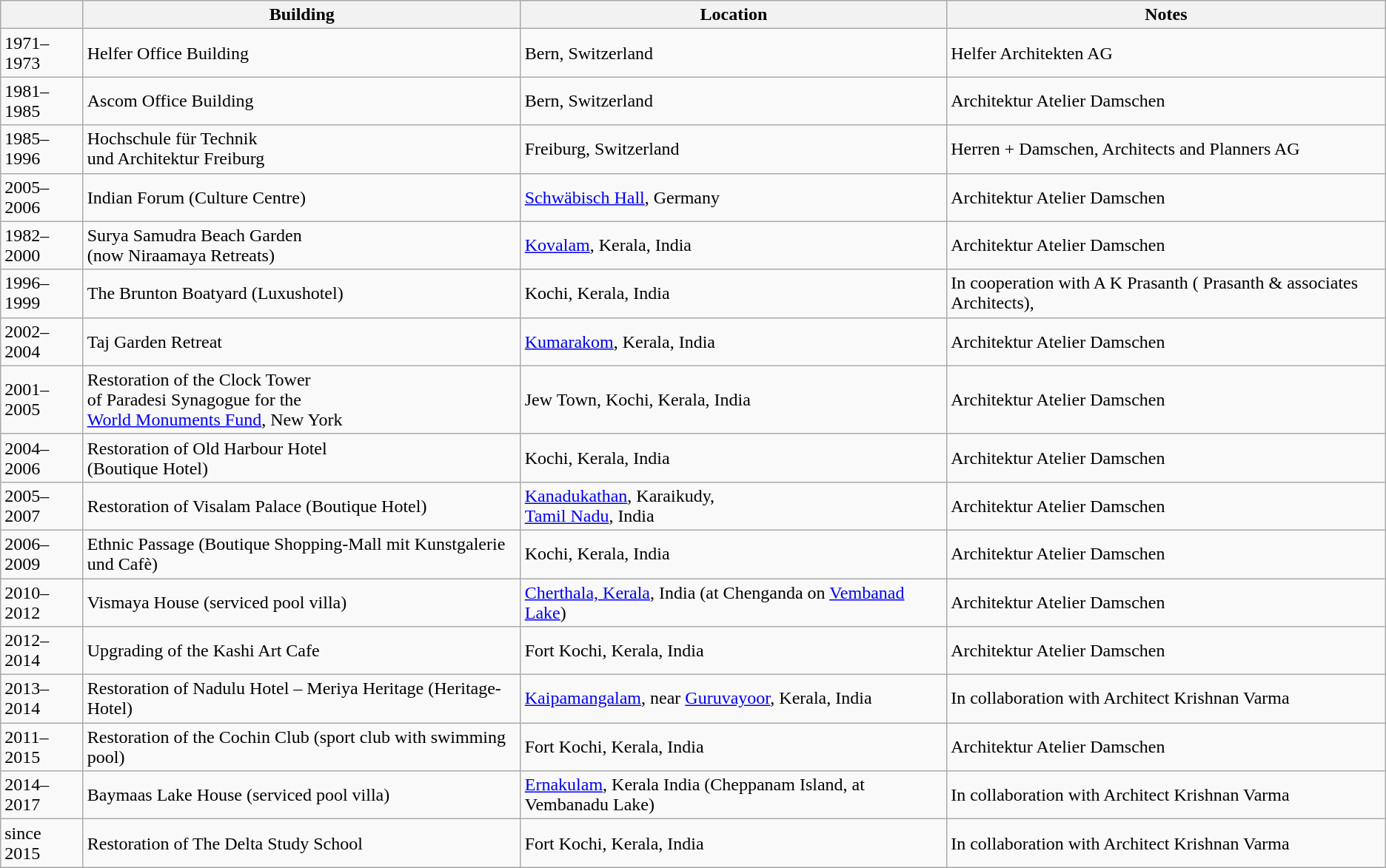<table class="wikitable sortable">
<tr>
<th></th>
<th>Building</th>
<th>Location</th>
<th>Notes</th>
</tr>
<tr>
<td>1971–1973</td>
<td>Helfer Office Building</td>
<td>Bern, Switzerland</td>
<td>Helfer Architekten AG</td>
</tr>
<tr>
<td>1981–1985</td>
<td>Ascom Office Building</td>
<td>Bern, Switzerland</td>
<td>Architektur Atelier Damschen</td>
</tr>
<tr>
<td>1985–1996</td>
<td>Hochschule für Technik<br>und Architektur Freiburg</td>
<td>Freiburg, Switzerland</td>
<td>Herren + Damschen, Architects and Planners AG</td>
</tr>
<tr>
<td>2005–2006</td>
<td>Indian Forum (Culture Centre)</td>
<td><a href='#'>Schwäbisch Hall</a>, Germany</td>
<td>Architektur Atelier Damschen</td>
</tr>
<tr>
<td>1982–2000</td>
<td>Surya Samudra Beach Garden<br> (now Niraamaya Retreats)</td>
<td><a href='#'>Kovalam</a>, Kerala, India</td>
<td>Architektur Atelier Damschen</td>
</tr>
<tr>
<td>1996–1999</td>
<td>The Brunton Boatyard (Luxushotel)</td>
<td>Kochi, Kerala, India</td>
<td>In cooperation with A K Prasanth ( Prasanth & associates Architects), </td>
</tr>
<tr>
<td>2002–2004</td>
<td>Taj Garden Retreat</td>
<td><a href='#'>Kumarakom</a>, Kerala, India</td>
<td>Architektur Atelier Damschen</td>
</tr>
<tr>
<td>2001–2005</td>
<td>Restoration of the Clock Tower<br> of Paradesi Synagogue for the <br> <a href='#'>World Monuments Fund</a>, New York</td>
<td>Jew Town, Kochi, Kerala, India</td>
<td>Architektur Atelier Damschen</td>
</tr>
<tr>
<td>2004–2006</td>
<td>Restoration of Old Harbour Hotel<br> (Boutique Hotel)</td>
<td>Kochi, Kerala, India</td>
<td>Architektur Atelier Damschen</td>
</tr>
<tr>
<td>2005–2007</td>
<td>Restoration of Visalam Palace (Boutique Hotel)</td>
<td><a href='#'>Kanadukathan</a>, Karaikudy,<br> <a href='#'>Tamil Nadu</a>, India</td>
<td>Architektur Atelier Damschen</td>
</tr>
<tr>
<td>2006–2009</td>
<td>Ethnic Passage (Boutique Shopping-Mall mit Kunstgalerie und Cafè)</td>
<td>Kochi, Kerala, India</td>
<td>Architektur Atelier Damschen</td>
</tr>
<tr>
<td>2010–2012</td>
<td>Vismaya House (serviced pool villa)</td>
<td><a href='#'>Cherthala, Kerala</a>, India (at Chenganda on <a href='#'>Vembanad Lake</a>)</td>
<td>Architektur Atelier Damschen</td>
</tr>
<tr>
<td>2012–2014</td>
<td>Upgrading of the Kashi Art Cafe</td>
<td>Fort Kochi, Kerala, India</td>
<td>Architektur Atelier Damschen</td>
</tr>
<tr>
<td>2013–2014</td>
<td>Restoration of Nadulu Hotel – Meriya Heritage (Heritage-Hotel)</td>
<td><a href='#'>Kaipamangalam</a>, near <a href='#'>Guruvayoor</a>, Kerala, India</td>
<td>In collaboration with Architect Krishnan Varma</td>
</tr>
<tr>
<td>2011–2015</td>
<td>Restoration of the Cochin Club (sport club with swimming pool)</td>
<td>Fort Kochi, Kerala, India</td>
<td>Architektur Atelier Damschen</td>
</tr>
<tr>
<td>2014–2017</td>
<td>Baymaas Lake House (serviced pool villa)</td>
<td><a href='#'>Ernakulam</a>, Kerala India (Cheppanam Island, at Vembanadu Lake)</td>
<td>In collaboration with Architect Krishnan Varma</td>
</tr>
<tr>
<td>since 2015</td>
<td>Restoration of The Delta Study School</td>
<td>Fort Kochi, Kerala, India</td>
<td>In collaboration with Architect Krishnan Varma</td>
</tr>
</table>
